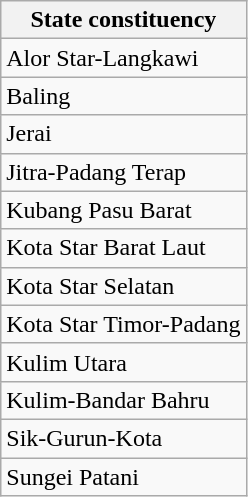<table class=wikitable>
<tr>
<th>State constituency</th>
</tr>
<tr>
<td>Alor Star-Langkawi</td>
</tr>
<tr>
<td>Baling</td>
</tr>
<tr>
<td>Jerai</td>
</tr>
<tr>
<td>Jitra-Padang Terap</td>
</tr>
<tr>
<td>Kubang Pasu Barat</td>
</tr>
<tr>
<td>Kota Star Barat Laut</td>
</tr>
<tr>
<td>Kota Star Selatan</td>
</tr>
<tr>
<td>Kota Star Timor-Padang</td>
</tr>
<tr>
<td>Kulim Utara</td>
</tr>
<tr>
<td>Kulim-Bandar Bahru</td>
</tr>
<tr>
<td>Sik-Gurun-Kota</td>
</tr>
<tr>
<td>Sungei Patani</td>
</tr>
</table>
